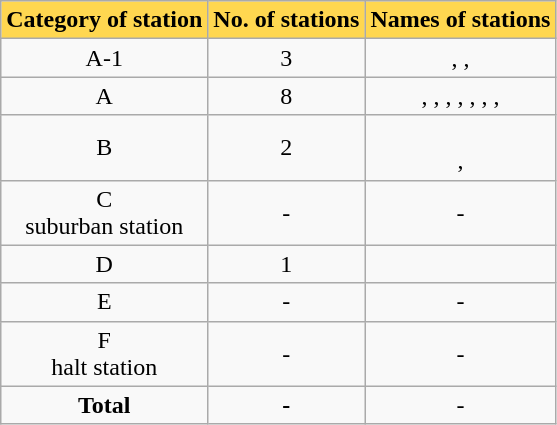<table class="wikitable sortable">
<tr>
<th style="background:#ffd750;" !>Category of station</th>
<th style="background:#ffd750;" !>No. of stations</th>
<th style="background:#ffd750;" !>Names of stations</th>
</tr>
<tr>
<td style="text-align:center;">A-1</td>
<td style="text-align:center;">3</td>
<td style="text-align:center;">, ,</td>
</tr>
<tr>
<td style="text-align:center;">A</td>
<td style="text-align:center;">8</td>
<td style="text-align:center;">, , , , , , , </td>
</tr>
<tr>
<td style="text-align:center;">B</td>
<td style="text-align:center;">2</td>
<td style="text-align:center;"><br>, </td>
</tr>
<tr>
<td style="text-align:center;">C<br>suburban station</td>
<td style="text-align:center;">-</td>
<td style="text-align:center;">-</td>
</tr>
<tr>
<td style="text-align:center;">D</td>
<td style="text-align:center;">1</td>
<td style="text-align:center;"></td>
</tr>
<tr>
<td style="text-align:center;">E</td>
<td style="text-align:center;">-</td>
<td style="text-align:center;">-</td>
</tr>
<tr>
<td style="text-align:center;">F<br>halt station</td>
<td style="text-align:center;">-</td>
<td style="text-align:center;">-</td>
</tr>
<tr>
<td style="text-align:center;"><strong>Total</strong></td>
<td style="text-align:center;"><strong>-</strong></td>
<td style="text-align:center;">-</td>
</tr>
</table>
